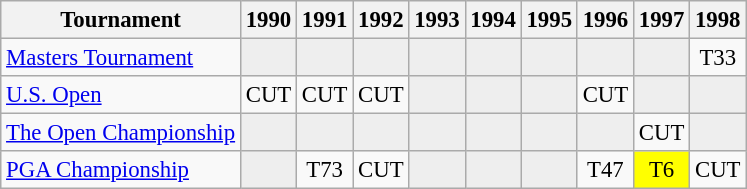<table class="wikitable" style="font-size:95%;text-align:center;">
<tr>
<th>Tournament</th>
<th>1990</th>
<th>1991</th>
<th>1992</th>
<th>1993</th>
<th>1994</th>
<th>1995</th>
<th>1996</th>
<th>1997</th>
<th>1998</th>
</tr>
<tr>
<td align=left><a href='#'>Masters Tournament</a></td>
<td style="background:#eeeeee;"></td>
<td style="background:#eeeeee;"></td>
<td style="background:#eeeeee;"></td>
<td style="background:#eeeeee;"></td>
<td style="background:#eeeeee;"></td>
<td style="background:#eeeeee;"></td>
<td style="background:#eeeeee;"></td>
<td style="background:#eeeeee;"></td>
<td>T33</td>
</tr>
<tr>
<td align=left><a href='#'>U.S. Open</a></td>
<td>CUT</td>
<td>CUT</td>
<td>CUT</td>
<td style="background:#eeeeee;"></td>
<td style="background:#eeeeee;"></td>
<td style="background:#eeeeee;"></td>
<td>CUT</td>
<td style="background:#eeeeee;"></td>
<td style="background:#eeeeee;"></td>
</tr>
<tr>
<td align=left><a href='#'>The Open Championship</a></td>
<td style="background:#eeeeee;"></td>
<td style="background:#eeeeee;"></td>
<td style="background:#eeeeee;"></td>
<td style="background:#eeeeee;"></td>
<td style="background:#eeeeee;"></td>
<td style="background:#eeeeee;"></td>
<td style="background:#eeeeee;"></td>
<td>CUT</td>
<td style="background:#eeeeee;"></td>
</tr>
<tr>
<td align=left><a href='#'>PGA Championship</a></td>
<td style="background:#eeeeee;"></td>
<td>T73</td>
<td>CUT</td>
<td style="background:#eeeeee;"></td>
<td style="background:#eeeeee;"></td>
<td style="background:#eeeeee;"></td>
<td>T47</td>
<td style="background:yellow;">T6</td>
<td>CUT</td>
</tr>
</table>
